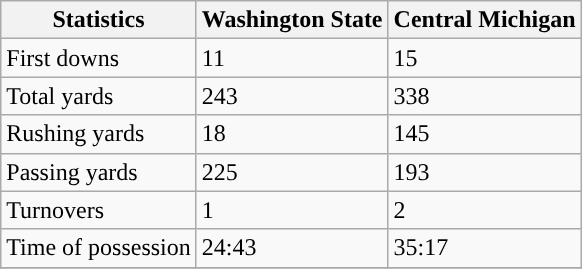<table class="wikitable">
<tr>
<th>Statistics</th>
<th>Washington State</th>
<th>Central Michigan</th>
</tr>
<tr>
<td>First downs</td>
<td>11</td>
<td>15</td>
</tr>
<tr>
<td>Total yards</td>
<td>243</td>
<td>338</td>
</tr>
<tr>
<td>Rushing yards</td>
<td>18</td>
<td>145</td>
</tr>
<tr>
<td>Passing yards</td>
<td>225</td>
<td>193</td>
</tr>
<tr>
<td>Turnovers</td>
<td>1</td>
<td>2</td>
</tr>
<tr>
<td>Time of possession</td>
<td>24:43</td>
<td>35:17</td>
</tr>
<tr>
</tr>
</table>
